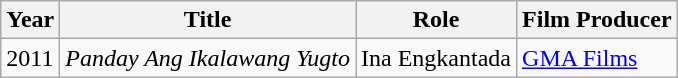<table class="wikitable sortable">
<tr>
<th>Year</th>
<th>Title</th>
<th>Role</th>
<th>Film Producer</th>
</tr>
<tr>
<td>2011</td>
<td><em>Panday Ang Ikalawang Yugto</em></td>
<td>Ina Engkantada</td>
<td><a href='#'>GMA Films</a></td>
</tr>
</table>
